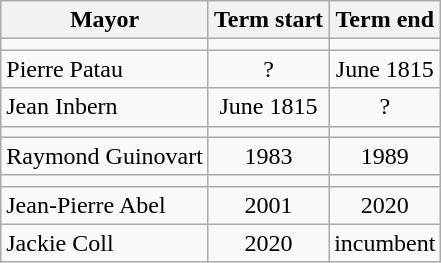<table class="wikitable">
<tr>
<th>Mayor</th>
<th>Term start</th>
<th>Term end</th>
</tr>
<tr>
<td></td>
<td align=center></td>
<td align=center></td>
</tr>
<tr>
<td>Pierre Patau</td>
<td align=center>?</td>
<td align=center>June 1815</td>
</tr>
<tr>
<td>Jean Inbern</td>
<td align=center>June 1815</td>
<td align=center>?</td>
</tr>
<tr>
<td></td>
<td align=center></td>
<td align=center></td>
</tr>
<tr>
<td>Raymond Guinovart</td>
<td align=center>1983</td>
<td align=center>1989</td>
</tr>
<tr>
<td></td>
<td align=center></td>
<td align=center></td>
</tr>
<tr>
<td>Jean-Pierre Abel</td>
<td align=center>2001</td>
<td align=center>2020</td>
</tr>
<tr>
<td>Jackie Coll</td>
<td align=center>2020</td>
<td align=center>incumbent</td>
</tr>
</table>
